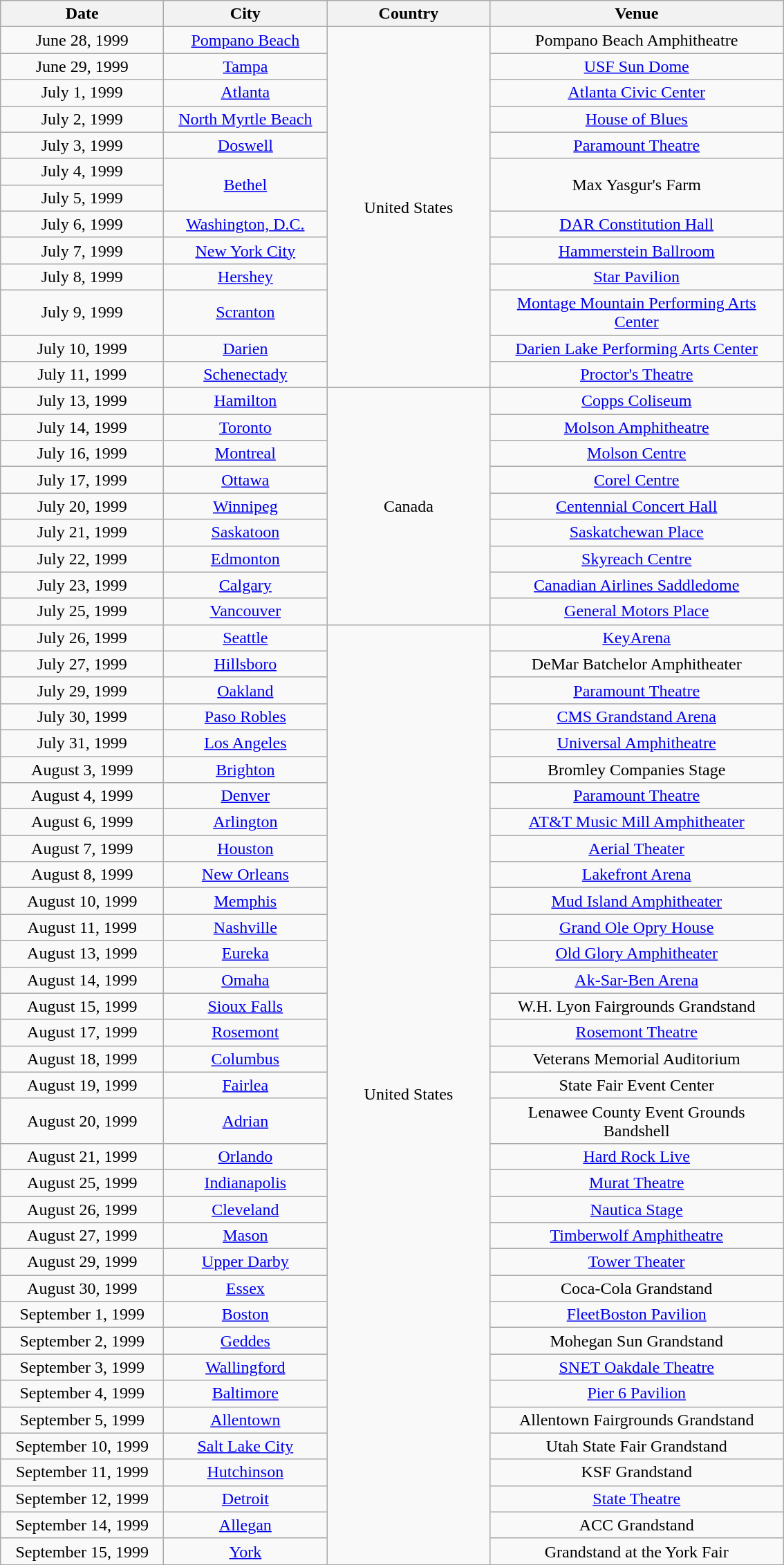<table class="wikitable" style="text-align:center;">
<tr>
<th width="150">Date</th>
<th width="150">City</th>
<th width="150">Country</th>
<th width="275">Venue</th>
</tr>
<tr>
<td>June 28, 1999</td>
<td><a href='#'>Pompano Beach</a></td>
<td rowspan="13">United States</td>
<td>Pompano Beach Amphitheatre</td>
</tr>
<tr>
<td>June 29, 1999</td>
<td><a href='#'>Tampa</a></td>
<td><a href='#'>USF Sun Dome</a></td>
</tr>
<tr>
<td>July 1, 1999</td>
<td><a href='#'>Atlanta</a></td>
<td><a href='#'>Atlanta Civic Center</a></td>
</tr>
<tr>
<td>July 2, 1999</td>
<td><a href='#'>North Myrtle Beach</a></td>
<td><a href='#'>House of Blues</a></td>
</tr>
<tr>
<td>July 3, 1999</td>
<td><a href='#'>Doswell</a></td>
<td><a href='#'>Paramount Theatre</a></td>
</tr>
<tr>
<td>July 4, 1999</td>
<td rowspan="2"><a href='#'>Bethel</a></td>
<td rowspan="2">Max Yasgur's Farm</td>
</tr>
<tr>
<td>July 5, 1999</td>
</tr>
<tr>
<td>July 6, 1999</td>
<td><a href='#'>Washington, D.C.</a></td>
<td><a href='#'>DAR Constitution Hall</a></td>
</tr>
<tr>
<td>July 7, 1999</td>
<td><a href='#'>New York City</a></td>
<td><a href='#'>Hammerstein Ballroom</a></td>
</tr>
<tr>
<td>July 8, 1999</td>
<td><a href='#'>Hershey</a></td>
<td><a href='#'>Star Pavilion</a></td>
</tr>
<tr>
<td>July 9, 1999</td>
<td><a href='#'>Scranton</a></td>
<td><a href='#'>Montage Mountain Performing Arts Center</a></td>
</tr>
<tr>
<td>July 10, 1999</td>
<td><a href='#'>Darien</a></td>
<td><a href='#'>Darien Lake Performing Arts Center</a></td>
</tr>
<tr>
<td>July 11, 1999</td>
<td><a href='#'>Schenectady</a></td>
<td><a href='#'>Proctor's Theatre</a></td>
</tr>
<tr>
<td>July 13, 1999</td>
<td><a href='#'>Hamilton</a></td>
<td rowspan="9">Canada</td>
<td><a href='#'>Copps Coliseum</a></td>
</tr>
<tr>
<td>July 14, 1999</td>
<td><a href='#'>Toronto</a></td>
<td><a href='#'>Molson Amphitheatre</a></td>
</tr>
<tr>
<td>July 16, 1999</td>
<td><a href='#'>Montreal</a></td>
<td><a href='#'>Molson Centre</a></td>
</tr>
<tr>
<td>July 17, 1999</td>
<td><a href='#'>Ottawa</a></td>
<td><a href='#'>Corel Centre</a></td>
</tr>
<tr>
<td>July 20, 1999</td>
<td><a href='#'>Winnipeg</a></td>
<td><a href='#'>Centennial Concert Hall</a></td>
</tr>
<tr>
<td>July 21, 1999</td>
<td><a href='#'>Saskatoon</a></td>
<td><a href='#'>Saskatchewan Place</a></td>
</tr>
<tr>
<td>July 22, 1999</td>
<td><a href='#'>Edmonton</a></td>
<td><a href='#'>Skyreach Centre</a></td>
</tr>
<tr>
<td>July 23, 1999</td>
<td><a href='#'>Calgary</a></td>
<td><a href='#'>Canadian Airlines Saddledome</a></td>
</tr>
<tr>
<td>July 25, 1999</td>
<td><a href='#'>Vancouver</a></td>
<td><a href='#'>General Motors Place</a></td>
</tr>
<tr>
<td>July 26, 1999</td>
<td><a href='#'>Seattle</a></td>
<td rowspan="35">United States</td>
<td><a href='#'>KeyArena</a></td>
</tr>
<tr>
<td>July 27, 1999</td>
<td><a href='#'>Hillsboro</a></td>
<td>DeMar Batchelor Amphitheater</td>
</tr>
<tr>
<td>July 29, 1999</td>
<td><a href='#'>Oakland</a></td>
<td><a href='#'>Paramount Theatre</a></td>
</tr>
<tr>
<td>July 30, 1999</td>
<td><a href='#'>Paso Robles</a></td>
<td><a href='#'>CMS Grandstand Arena</a></td>
</tr>
<tr>
<td>July 31, 1999</td>
<td><a href='#'>Los Angeles</a></td>
<td><a href='#'>Universal Amphitheatre</a></td>
</tr>
<tr>
<td>August 3, 1999</td>
<td><a href='#'>Brighton</a></td>
<td>Bromley Companies Stage</td>
</tr>
<tr>
<td>August 4, 1999</td>
<td><a href='#'>Denver</a></td>
<td><a href='#'>Paramount Theatre</a></td>
</tr>
<tr>
<td>August 6, 1999</td>
<td><a href='#'>Arlington</a></td>
<td><a href='#'>AT&T Music Mill Amphitheater</a></td>
</tr>
<tr>
<td>August 7, 1999</td>
<td><a href='#'>Houston</a></td>
<td><a href='#'>Aerial Theater</a></td>
</tr>
<tr>
<td>August 8, 1999</td>
<td><a href='#'>New Orleans</a></td>
<td><a href='#'>Lakefront Arena</a></td>
</tr>
<tr>
<td>August 10, 1999</td>
<td><a href='#'>Memphis</a></td>
<td><a href='#'>Mud Island Amphitheater</a></td>
</tr>
<tr>
<td>August 11, 1999</td>
<td><a href='#'>Nashville</a></td>
<td><a href='#'>Grand Ole Opry House</a></td>
</tr>
<tr>
<td>August 13, 1999</td>
<td><a href='#'>Eureka</a></td>
<td><a href='#'>Old Glory Amphitheater</a></td>
</tr>
<tr>
<td>August 14, 1999</td>
<td><a href='#'>Omaha</a></td>
<td><a href='#'>Ak-Sar-Ben Arena</a></td>
</tr>
<tr>
<td>August 15, 1999</td>
<td><a href='#'>Sioux Falls</a></td>
<td>W.H. Lyon Fairgrounds Grandstand</td>
</tr>
<tr>
<td>August 17, 1999</td>
<td><a href='#'>Rosemont</a></td>
<td><a href='#'>Rosemont Theatre</a></td>
</tr>
<tr>
<td>August 18, 1999</td>
<td><a href='#'>Columbus</a></td>
<td>Veterans Memorial Auditorium</td>
</tr>
<tr>
<td>August 19, 1999</td>
<td><a href='#'>Fairlea</a></td>
<td>State Fair Event Center</td>
</tr>
<tr>
<td>August 20, 1999</td>
<td><a href='#'>Adrian</a></td>
<td>Lenawee County Event Grounds Bandshell</td>
</tr>
<tr>
<td>August 21, 1999</td>
<td><a href='#'>Orlando</a></td>
<td><a href='#'>Hard Rock Live</a></td>
</tr>
<tr>
<td>August 25, 1999</td>
<td><a href='#'>Indianapolis</a></td>
<td><a href='#'>Murat Theatre</a></td>
</tr>
<tr>
<td>August 26, 1999</td>
<td><a href='#'>Cleveland</a></td>
<td><a href='#'>Nautica Stage</a></td>
</tr>
<tr>
<td>August 27, 1999</td>
<td><a href='#'>Mason</a></td>
<td><a href='#'>Timberwolf Amphitheatre</a></td>
</tr>
<tr>
<td>August 29, 1999</td>
<td><a href='#'>Upper Darby</a></td>
<td><a href='#'>Tower Theater</a></td>
</tr>
<tr>
<td>August 30, 1999</td>
<td><a href='#'>Essex</a></td>
<td>Coca-Cola Grandstand</td>
</tr>
<tr>
<td>September 1, 1999</td>
<td><a href='#'>Boston</a></td>
<td><a href='#'>FleetBoston Pavilion</a></td>
</tr>
<tr>
<td>September 2, 1999</td>
<td><a href='#'>Geddes</a></td>
<td>Mohegan Sun Grandstand</td>
</tr>
<tr>
<td>September 3, 1999</td>
<td><a href='#'>Wallingford</a></td>
<td><a href='#'>SNET Oakdale Theatre</a></td>
</tr>
<tr>
<td>September 4, 1999</td>
<td><a href='#'>Baltimore</a></td>
<td><a href='#'>Pier 6 Pavilion</a></td>
</tr>
<tr>
<td>September 5, 1999</td>
<td><a href='#'>Allentown</a></td>
<td>Allentown Fairgrounds Grandstand</td>
</tr>
<tr>
<td>September 10, 1999</td>
<td><a href='#'>Salt Lake City</a></td>
<td>Utah State Fair Grandstand</td>
</tr>
<tr>
<td>September 11, 1999</td>
<td><a href='#'>Hutchinson</a></td>
<td>KSF Grandstand</td>
</tr>
<tr>
<td>September 12, 1999 </td>
<td><a href='#'>Detroit</a></td>
<td><a href='#'>State Theatre</a></td>
</tr>
<tr>
<td>September 14, 1999</td>
<td><a href='#'>Allegan</a></td>
<td>ACC Grandstand</td>
</tr>
<tr>
<td>September 15, 1999</td>
<td><a href='#'>York</a></td>
<td>Grandstand at the York Fair</td>
</tr>
<tr>
</tr>
</table>
